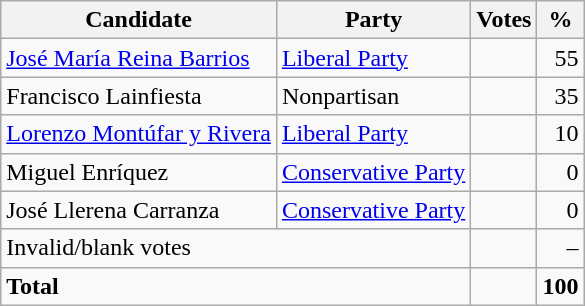<table class=wikitable style=text-align:right>
<tr>
<th>Candidate</th>
<th>Party</th>
<th>Votes</th>
<th>%</th>
</tr>
<tr>
<td align=left><a href='#'>José María Reina Barrios</a></td>
<td align=left><a href='#'>Liberal Party</a></td>
<td></td>
<td>55</td>
</tr>
<tr>
<td align=left>Francisco Lainfiesta</td>
<td align=left>Nonpartisan</td>
<td></td>
<td>35</td>
</tr>
<tr>
<td align=left><a href='#'>Lorenzo Montúfar y Rivera</a></td>
<td align=left><a href='#'>Liberal Party</a></td>
<td></td>
<td>10</td>
</tr>
<tr>
<td align=left>Miguel Enríquez</td>
<td align=left><a href='#'>Conservative Party</a></td>
<td></td>
<td>0</td>
</tr>
<tr>
<td align=left>José Llerena Carranza</td>
<td align=left><a href='#'>Conservative Party</a></td>
<td></td>
<td>0</td>
</tr>
<tr>
<td align=left colspan=2>Invalid/blank votes</td>
<td></td>
<td>–</td>
</tr>
<tr>
<td align=left colspan=2><strong>Total</strong></td>
<td></td>
<td><strong>100</strong></td>
</tr>
</table>
